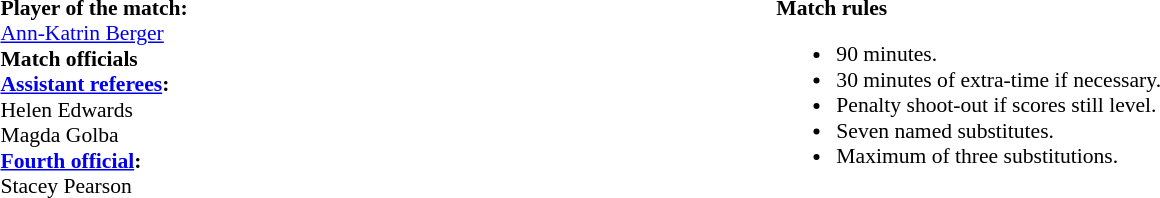<table width=82% style="font-size:90%">
<tr>
<td width=50% valign=top><br><strong>Player of the match:</strong>
<br><a href='#'>Ann-Katrin Berger</a><br><strong>Match officials</strong><br><strong><a href='#'>Assistant referees</a>:</strong>
<br>Helen Edwards
<br>Magda Golba<br><strong><a href='#'>Fourth official</a>:</strong>
<br>Stacey Pearson</td>
<td width=50% valign=top><br><strong>Match rules</strong><ul><li>90 minutes.</li><li>30 minutes of extra-time if necessary.</li><li>Penalty shoot-out if scores still level.</li><li>Seven named substitutes.</li><li>Maximum of three substitutions.</li></ul></td>
</tr>
</table>
